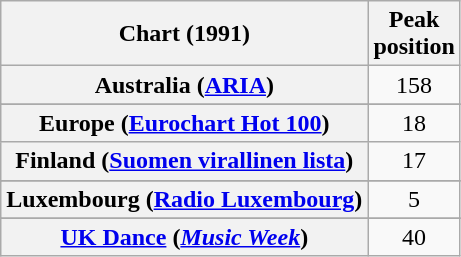<table class="wikitable sortable plainrowheaders" style="text-align:center">
<tr>
<th>Chart (1991)</th>
<th>Peak<br>position</th>
</tr>
<tr>
<th scope="row">Australia (<a href='#'>ARIA</a>)</th>
<td>158</td>
</tr>
<tr>
</tr>
<tr>
</tr>
<tr>
<th scope="row">Europe (<a href='#'>Eurochart Hot 100</a>)</th>
<td>18</td>
</tr>
<tr>
<th scope="row">Finland (<a href='#'>Suomen virallinen lista</a>)</th>
<td>17</td>
</tr>
<tr>
</tr>
<tr>
</tr>
<tr>
<th scope="row">Luxembourg (<a href='#'>Radio Luxembourg</a>)</th>
<td>5</td>
</tr>
<tr>
</tr>
<tr>
</tr>
<tr>
</tr>
<tr>
</tr>
<tr>
<th scope="row"><a href='#'>UK Dance</a> (<em><a href='#'>Music Week</a></em>)</th>
<td>40</td>
</tr>
</table>
